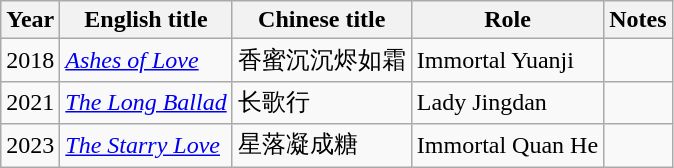<table class="wikitable sortable">
<tr>
<th>Year</th>
<th>English title</th>
<th>Chinese title</th>
<th>Role</th>
<th>Notes</th>
</tr>
<tr>
<td>2018</td>
<td><em><a href='#'>Ashes of Love</a></em></td>
<td>香蜜沉沉烬如霜</td>
<td>Immortal Yuanji</td>
<td></td>
</tr>
<tr>
<td>2021</td>
<td><em><a href='#'>The Long Ballad</a></em></td>
<td>长歌行</td>
<td>Lady Jingdan</td>
<td></td>
</tr>
<tr>
<td>2023</td>
<td><em><a href='#'>The Starry Love</a></em></td>
<td>星落凝成糖</td>
<td>Immortal Quan He</td>
<td></td>
</tr>
</table>
